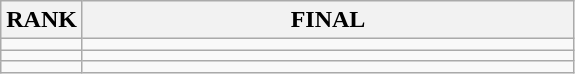<table class="wikitable">
<tr>
<th>RANK</th>
<th style="width: 20em">FINAL</th>
</tr>
<tr>
<td align="center"></td>
<td></td>
</tr>
<tr>
<td align="center"></td>
<td></td>
</tr>
<tr>
<td align="center"></td>
<td></td>
</tr>
</table>
